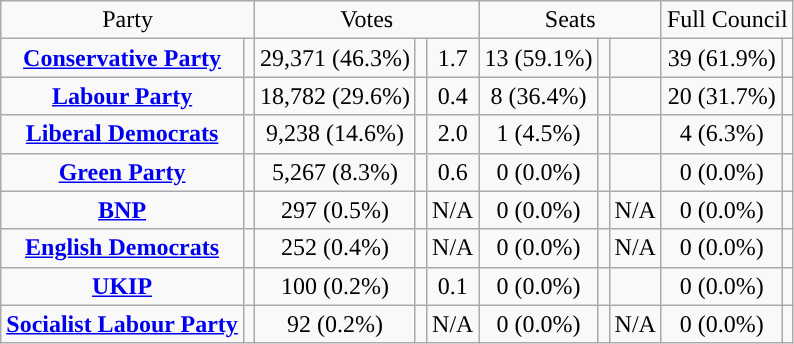<table class=wikitable style="text-align:center;">
<tr>
<td colspan=2>Party</td>
<td colspan=3>Votes</td>
<td colspan=3>Seats</td>
<td colspan=3>Full Council</td>
</tr>
<tr>
<td><strong><a href='#'>Conservative Party</a></strong></td>
<td style="background:"></td>
<td>29,371 (46.3%)</td>
<td></td>
<td> 1.7</td>
<td>13 (59.1%)</td>
<td></td>
<td></td>
<td>39 (61.9%)</td>
<td></td>
</tr>
<tr>
<td><strong><a href='#'>Labour Party</a></strong></td>
<td style="background:"></td>
<td>18,782 (29.6%)</td>
<td></td>
<td> 0.4</td>
<td>8 (36.4%)</td>
<td></td>
<td></td>
<td>20 (31.7%)</td>
<td></td>
</tr>
<tr>
<td><strong><a href='#'>Liberal Democrats</a></strong></td>
<td style="background:"></td>
<td>9,238 (14.6%)</td>
<td></td>
<td> 2.0</td>
<td>1 (4.5%)</td>
<td></td>
<td></td>
<td>4 (6.3%)</td>
<td></td>
</tr>
<tr>
<td><strong><a href='#'>Green Party</a></strong></td>
<td style="background:"></td>
<td>5,267 (8.3%)</td>
<td></td>
<td> 0.6</td>
<td>0 (0.0%)</td>
<td></td>
<td></td>
<td>0 (0.0%)</td>
<td></td>
</tr>
<tr>
<td><strong><a href='#'>BNP</a></strong></td>
<td style="background:"></td>
<td>297 (0.5%)</td>
<td></td>
<td>N/A</td>
<td>0 (0.0%)</td>
<td></td>
<td>N/A</td>
<td>0 (0.0%)</td>
<td></td>
</tr>
<tr>
<td><strong><a href='#'>English Democrats</a></strong></td>
<td style="background:"></td>
<td>252 (0.4%)</td>
<td></td>
<td>N/A</td>
<td>0 (0.0%)</td>
<td></td>
<td>N/A</td>
<td>0 (0.0%)</td>
<td></td>
</tr>
<tr>
<td><strong><a href='#'>UKIP</a></strong></td>
<td style="background:"></td>
<td>100 (0.2%)</td>
<td></td>
<td> 0.1</td>
<td>0 (0.0%)</td>
<td></td>
<td></td>
<td>0 (0.0%)</td>
<td></td>
</tr>
<tr>
<td><strong><a href='#'>Socialist Labour Party</a></strong></td>
<td style="background:"></td>
<td>92 (0.2%)</td>
<td></td>
<td>N/A</td>
<td>0 (0.0%)</td>
<td></td>
<td>N/A</td>
<td>0 (0.0%)</td>
<td></td>
</tr>
</table>
